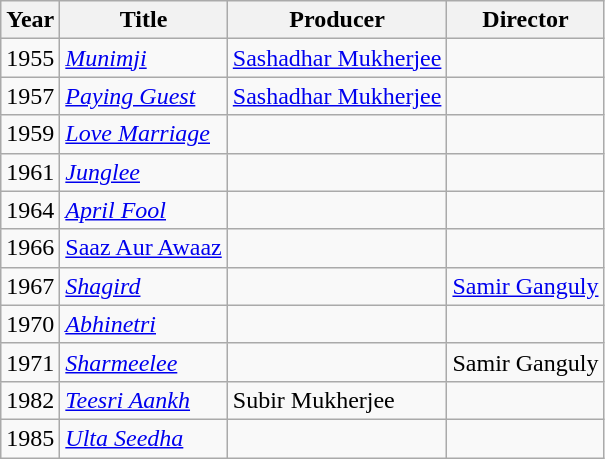<table class="sortable wikitable collapsible">
<tr>
<th>Year</th>
<th>Title</th>
<th>Producer</th>
<th>Director</th>
</tr>
<tr>
<td rowspan="1">1955</td>
<td><em><a href='#'>Munimji</a></em></td>
<td><a href='#'>Sashadhar Mukherjee</a></td>
<td></td>
</tr>
<tr>
<td rowspan="1">1957</td>
<td><em><a href='#'>Paying Guest</a></em></td>
<td><a href='#'>Sashadhar Mukherjee</a></td>
<td></td>
</tr>
<tr>
<td rowspan="1">1959</td>
<td><em><a href='#'>Love Marriage</a></em></td>
<td></td>
<td></td>
</tr>
<tr>
<td rowspan="1">1961</td>
<td><em><a href='#'>Junglee</a></em></td>
<td></td>
<td></td>
</tr>
<tr>
<td>1964</td>
<td><em><a href='#'>April Fool</a></em></td>
<td></td>
<td></td>
</tr>
<tr>
<td>1966</td>
<td><a href='#'>Saaz Aur Awaaz</a></td>
<td></td>
<td></td>
</tr>
<tr>
<td>1967</td>
<td><em><a href='#'>Shagird</a></em></td>
<td></td>
<td><a href='#'>Samir Ganguly</a></td>
</tr>
<tr>
<td>1970</td>
<td><em><a href='#'>Abhinetri</a></em></td>
<td></td>
<td></td>
</tr>
<tr>
<td>1971</td>
<td><em><a href='#'>Sharmeelee</a></em></td>
<td></td>
<td>Samir Ganguly</td>
</tr>
<tr>
<td>1982</td>
<td><em><a href='#'>Teesri Aankh</a></em></td>
<td>Subir Mukherjee</td>
<td></td>
</tr>
<tr>
<td>1985</td>
<td><em><a href='#'>Ulta Seedha</a></em></td>
<td></td>
<td></td>
</tr>
</table>
